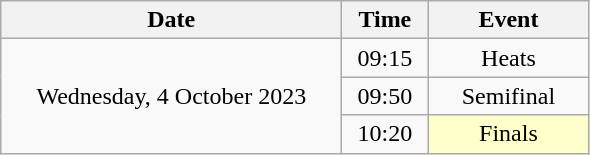<table class = "wikitable" style="text-align:center;">
<tr>
<th width=220>Date</th>
<th width=50>Time</th>
<th width=100>Event</th>
</tr>
<tr>
<td rowspan=3>Wednesday, 4 October 2023</td>
<td>09:15</td>
<td>Heats</td>
</tr>
<tr>
<td>09:50</td>
<td>Semifinal</td>
</tr>
<tr>
<td>10:20</td>
<td bgcolor=ffffcc>Finals</td>
</tr>
</table>
